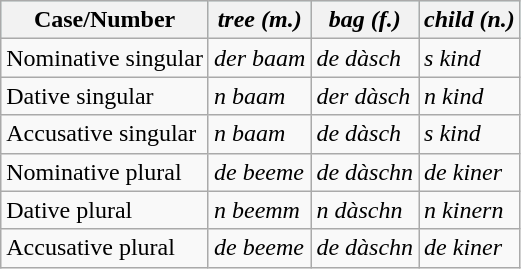<table class="wikitable">
<tr style="background:#c0f0f0;">
<th>Case/Number</th>
<th><em>tree (m.)</em></th>
<th><em>bag (f.)</em></th>
<th><em>child (n.)</em></th>
</tr>
<tr>
<td>Nominative singular</td>
<td><em>der baam</em></td>
<td><em>de dàsch</em></td>
<td><em>s kind</em></td>
</tr>
<tr>
<td>Dative singular</td>
<td><em>n baam</em></td>
<td><em>der dàsch</em></td>
<td><em>n kind</em></td>
</tr>
<tr>
<td>Accusative singular</td>
<td><em>n baam</em></td>
<td><em>de dàsch</em></td>
<td><em>s kind</em></td>
</tr>
<tr>
<td>Nominative plural</td>
<td><em>de beeme</em></td>
<td><em>de dàschn</em></td>
<td><em>de kiner</em></td>
</tr>
<tr>
<td>Dative plural</td>
<td><em>n beemm</em></td>
<td><em>n dàschn</em></td>
<td><em>n kinern</em></td>
</tr>
<tr>
<td>Accusative plural</td>
<td><em>de beeme</em></td>
<td><em>de dàschn</em></td>
<td><em>de kiner</em></td>
</tr>
</table>
